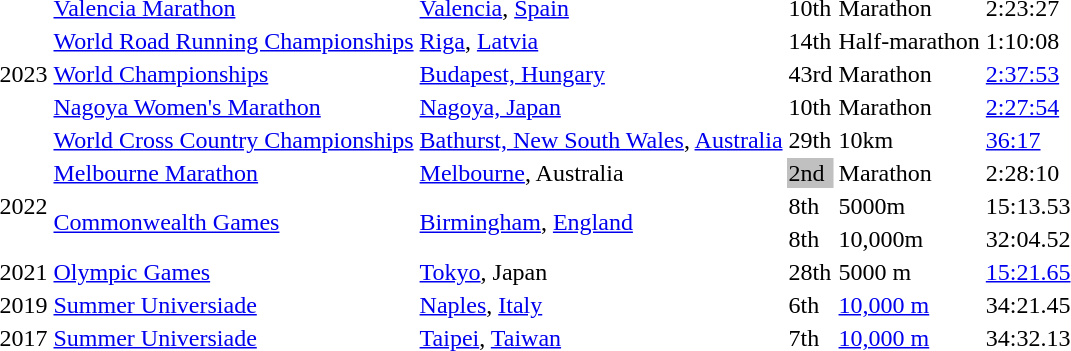<table>
<tr>
<td rowspan=5>2023</td>
<td><a href='#'>Valencia Marathon</a></td>
<td><a href='#'>Valencia</a>, <a href='#'>Spain</a></td>
<td>10th</td>
<td>Marathon</td>
<td>2:23:27</td>
</tr>
<tr>
<td><a href='#'>World Road Running Championships</a></td>
<td><a href='#'>Riga</a>, <a href='#'>Latvia</a></td>
<td>14th</td>
<td>Half-marathon</td>
<td>1:10:08</td>
</tr>
<tr>
<td><a href='#'>World Championships</a></td>
<td><a href='#'>Budapest, Hungary</a></td>
<td>43rd</td>
<td>Marathon</td>
<td><a href='#'>2:37:53</a></td>
</tr>
<tr>
<td><a href='#'>Nagoya Women's Marathon</a></td>
<td><a href='#'>Nagoya, Japan</a></td>
<td>10th</td>
<td>Marathon</td>
<td><a href='#'>2:27:54</a></td>
</tr>
<tr>
<td><a href='#'>World Cross Country Championships</a></td>
<td><a href='#'>Bathurst, New South Wales</a>, <a href='#'>Australia</a></td>
<td>29th</td>
<td>10km</td>
<td><a href='#'>36:17</a></td>
</tr>
<tr>
<td rowspan=3>2022</td>
<td><a href='#'>Melbourne Marathon</a></td>
<td><a href='#'>Melbourne</a>, Australia</td>
<td bgcolor=silver>2nd</td>
<td>Marathon</td>
<td>2:28:10</td>
</tr>
<tr>
<td rowspan=2><a href='#'>Commonwealth Games</a></td>
<td rowspan=2><a href='#'>Birmingham</a>, <a href='#'>England</a></td>
<td>8th</td>
<td>5000m</td>
<td>15:13.53</td>
</tr>
<tr>
<td>8th</td>
<td>10,000m</td>
<td>32:04.52</td>
</tr>
<tr>
<td>2021</td>
<td><a href='#'>Olympic Games</a></td>
<td><a href='#'>Tokyo</a>, Japan</td>
<td>28th</td>
<td>5000 m</td>
<td><a href='#'>15:21.65</a></td>
</tr>
<tr>
<td>2019</td>
<td><a href='#'>Summer Universiade</a></td>
<td><a href='#'>Naples</a>, <a href='#'>Italy</a></td>
<td>6th</td>
<td><a href='#'>10,000 m</a></td>
<td>34:21.45</td>
</tr>
<tr>
<td>2017</td>
<td><a href='#'>Summer Universiade</a></td>
<td><a href='#'>Taipei</a>, <a href='#'>Taiwan</a></td>
<td>7th</td>
<td><a href='#'>10,000 m</a></td>
<td>34:32.13</td>
</tr>
</table>
